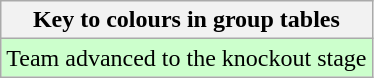<table class="wikitable">
<tr>
<th>Key to colours in group tables</th>
</tr>
<tr>
<td bgcolor="#ccffcc">Team advanced to the knockout stage</td>
</tr>
</table>
